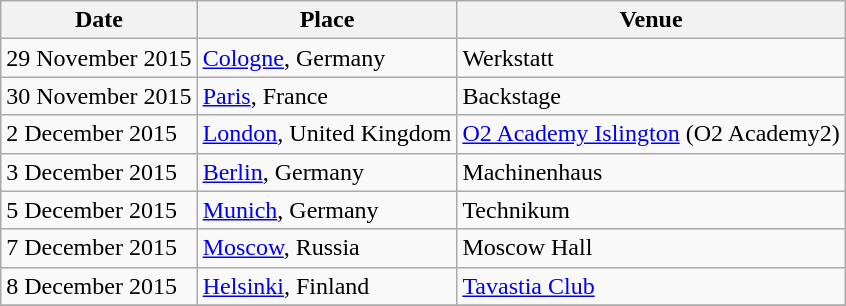<table class="wikitable">
<tr>
<th>Date</th>
<th>Place</th>
<th>Venue</th>
</tr>
<tr>
<td>29 November 2015</td>
<td><a href='#'>Cologne</a>, Germany</td>
<td>Werkstatt</td>
</tr>
<tr>
<td>30 November 2015</td>
<td><a href='#'>Paris</a>, France</td>
<td>Backstage</td>
</tr>
<tr>
<td>2 December 2015</td>
<td><a href='#'>London</a>, United Kingdom</td>
<td><a href='#'>O2 Academy Islington</a> (O2 Academy2)</td>
</tr>
<tr>
<td>3 December 2015</td>
<td><a href='#'>Berlin</a>, Germany</td>
<td>Machinenhaus</td>
</tr>
<tr>
<td>5 December 2015</td>
<td><a href='#'>Munich</a>, Germany</td>
<td>Technikum</td>
</tr>
<tr>
<td>7 December 2015</td>
<td><a href='#'>Moscow</a>, Russia</td>
<td>Moscow Hall</td>
</tr>
<tr>
<td>8 December 2015</td>
<td><a href='#'>Helsinki</a>, Finland</td>
<td><a href='#'>Tavastia Club</a></td>
</tr>
<tr>
</tr>
</table>
